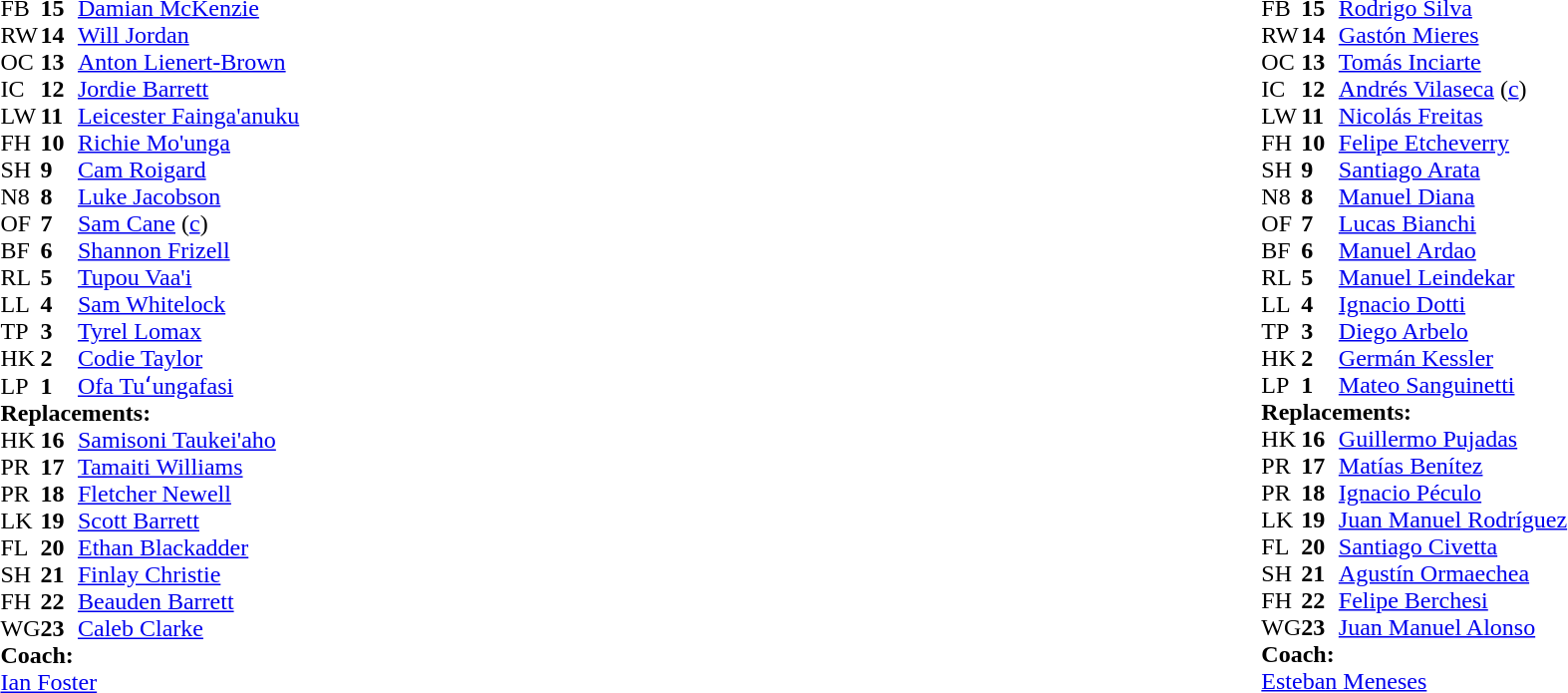<table style="width:100%;">
<tr>
<td style="vertical-align:top; width:50%;"><br><table style="font-size: 100%" cellspacing="0" cellpadding="0">
<tr>
<th width="25"></th>
<th width="25"></th>
</tr>
<tr>
<td>FB</td>
<td><strong>15</strong></td>
<td><a href='#'>Damian McKenzie</a></td>
</tr>
<tr>
<td>RW</td>
<td><strong>14</strong></td>
<td><a href='#'>Will Jordan</a></td>
</tr>
<tr>
<td>OC</td>
<td><strong>13</strong></td>
<td><a href='#'>Anton Lienert-Brown</a></td>
</tr>
<tr>
<td>IC</td>
<td><strong>12</strong></td>
<td><a href='#'>Jordie Barrett</a></td>
<td></td>
<td></td>
</tr>
<tr>
<td>LW</td>
<td><strong>11</strong></td>
<td><a href='#'>Leicester Fainga'anuku</a></td>
</tr>
<tr>
<td>FH</td>
<td><strong>10</strong></td>
<td><a href='#'>Richie Mo'unga</a></td>
<td></td>
<td></td>
</tr>
<tr>
<td>SH</td>
<td><strong>9</strong></td>
<td><a href='#'>Cam Roigard</a></td>
<td></td>
<td></td>
</tr>
<tr>
<td>N8</td>
<td><strong>8</strong></td>
<td><a href='#'>Luke Jacobson</a></td>
</tr>
<tr>
<td>OF</td>
<td><strong>7</strong></td>
<td><a href='#'>Sam Cane</a> (<a href='#'>c</a>)</td>
</tr>
<tr>
<td>BF</td>
<td><strong>6</strong></td>
<td><a href='#'>Shannon Frizell</a></td>
<td></td>
<td></td>
</tr>
<tr>
<td>RL</td>
<td><strong>5</strong></td>
<td><a href='#'>Tupou Vaa'i</a></td>
</tr>
<tr>
<td>LL</td>
<td><strong>4</strong></td>
<td><a href='#'>Sam Whitelock</a></td>
<td></td>
<td></td>
</tr>
<tr>
<td>TP</td>
<td><strong>3</strong></td>
<td><a href='#'>Tyrel Lomax</a></td>
<td></td>
<td></td>
</tr>
<tr>
<td>HK</td>
<td><strong>2</strong></td>
<td><a href='#'>Codie Taylor</a></td>
<td></td>
<td></td>
</tr>
<tr>
<td>LP</td>
<td><strong>1</strong></td>
<td><a href='#'>Ofa Tuʻungafasi</a></td>
<td></td>
<td></td>
<td></td>
</tr>
<tr>
<td colspan="3"><strong>Replacements:</strong></td>
</tr>
<tr>
<td>HK</td>
<td><strong>16</strong></td>
<td><a href='#'>Samisoni Taukei'aho</a></td>
<td></td>
<td></td>
<td></td>
</tr>
<tr>
<td>PR</td>
<td><strong>17</strong></td>
<td><a href='#'>Tamaiti Williams</a></td>
<td></td>
<td></td>
</tr>
<tr>
<td>PR</td>
<td><strong>18</strong></td>
<td><a href='#'>Fletcher Newell</a></td>
<td></td>
<td></td>
</tr>
<tr>
<td>LK</td>
<td><strong>19</strong></td>
<td><a href='#'>Scott Barrett</a></td>
<td></td>
<td></td>
</tr>
<tr>
<td>FL</td>
<td><strong>20</strong></td>
<td><a href='#'>Ethan Blackadder</a></td>
<td></td>
<td></td>
</tr>
<tr>
<td>SH</td>
<td><strong>21</strong></td>
<td><a href='#'>Finlay Christie</a></td>
<td></td>
<td></td>
</tr>
<tr>
<td>FH</td>
<td><strong>22</strong></td>
<td><a href='#'>Beauden Barrett</a></td>
<td></td>
<td></td>
</tr>
<tr>
<td>WG</td>
<td><strong>23</strong></td>
<td><a href='#'>Caleb Clarke</a></td>
<td></td>
<td></td>
</tr>
<tr>
<td colspan="3"><strong>Coach:</strong></td>
</tr>
<tr>
<td colspan="3"> <a href='#'>Ian Foster</a></td>
</tr>
</table>
</td>
<td style="vertical-align:top"></td>
<td style="vertical-align:top;width:50%"><br><table cellspacing="0" cellpadding="0" style="font-size:100%; margin:auto;">
<tr>
<th width="25"></th>
<th width="25"></th>
</tr>
<tr>
<td>FB</td>
<td><strong>15</strong></td>
<td><a href='#'>Rodrigo Silva</a></td>
</tr>
<tr>
<td>RW</td>
<td><strong>14</strong></td>
<td><a href='#'>Gastón Mieres</a></td>
<td></td>
<td></td>
</tr>
<tr>
<td>OC</td>
<td><strong>13</strong></td>
<td><a href='#'>Tomás Inciarte</a></td>
</tr>
<tr>
<td>IC</td>
<td><strong>12</strong></td>
<td><a href='#'>Andrés Vilaseca</a> (<a href='#'>c</a>)</td>
</tr>
<tr>
<td>LW</td>
<td><strong>11</strong></td>
<td><a href='#'>Nicolás Freitas</a></td>
</tr>
<tr>
<td>FH</td>
<td><strong>10</strong></td>
<td><a href='#'>Felipe Etcheverry</a></td>
<td></td>
<td></td>
</tr>
<tr>
<td>SH</td>
<td><strong>9</strong></td>
<td><a href='#'>Santiago Arata</a></td>
<td></td>
<td></td>
</tr>
<tr>
<td>N8</td>
<td><strong>8</strong></td>
<td><a href='#'>Manuel Diana</a></td>
<td></td>
<td></td>
</tr>
<tr>
<td>OF</td>
<td><strong>7</strong></td>
<td><a href='#'>Lucas Bianchi</a></td>
</tr>
<tr>
<td>BF</td>
<td><strong>6</strong></td>
<td><a href='#'>Manuel Ardao</a></td>
</tr>
<tr>
<td>RL</td>
<td><strong>5</strong></td>
<td><a href='#'>Manuel Leindekar</a></td>
</tr>
<tr>
<td>LL</td>
<td><strong>4</strong></td>
<td><a href='#'>Ignacio Dotti</a></td>
<td></td>
<td></td>
</tr>
<tr>
<td>TP</td>
<td><strong>3</strong></td>
<td><a href='#'>Diego Arbelo</a></td>
<td></td>
<td></td>
</tr>
<tr>
<td>HK</td>
<td><strong>2</strong></td>
<td><a href='#'>Germán Kessler</a></td>
<td></td>
<td></td>
</tr>
<tr>
<td>LP</td>
<td><strong>1</strong></td>
<td><a href='#'>Mateo Sanguinetti</a></td>
<td></td>
<td></td>
</tr>
<tr>
<td colspan="3"><strong>Replacements:</strong></td>
</tr>
<tr>
<td>HK</td>
<td><strong>16</strong></td>
<td><a href='#'>Guillermo Pujadas</a></td>
<td></td>
<td></td>
</tr>
<tr>
<td>PR</td>
<td><strong>17</strong></td>
<td><a href='#'>Matías Benítez</a></td>
<td></td>
<td></td>
</tr>
<tr>
<td>PR</td>
<td><strong>18</strong></td>
<td><a href='#'>Ignacio Péculo</a></td>
<td></td>
<td></td>
</tr>
<tr>
<td>LK</td>
<td><strong>19</strong></td>
<td><a href='#'>Juan Manuel Rodríguez</a></td>
<td></td>
<td></td>
</tr>
<tr>
<td>FL</td>
<td><strong>20</strong></td>
<td><a href='#'>Santiago Civetta</a></td>
<td></td>
<td></td>
</tr>
<tr>
<td>SH</td>
<td><strong>21</strong></td>
<td><a href='#'>Agustín Ormaechea</a></td>
<td></td>
<td></td>
</tr>
<tr>
<td>FH</td>
<td><strong>22</strong></td>
<td><a href='#'>Felipe Berchesi</a></td>
<td></td>
<td></td>
</tr>
<tr>
<td>WG</td>
<td><strong>23</strong></td>
<td><a href='#'>Juan Manuel Alonso</a></td>
<td></td>
<td></td>
</tr>
<tr>
<td colspan="3"><strong>Coach:</strong></td>
</tr>
<tr>
<td colspan="3"> <a href='#'>Esteban Meneses</a></td>
</tr>
</table>
</td>
</tr>
</table>
